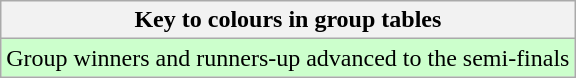<table class="wikitable">
<tr>
<th colspan=2>Key to colours in group tables</th>
</tr>
<tr>
<td bgcolor=ccffcc>Group winners and runners-up advanced to the semi-finals</td>
</tr>
</table>
